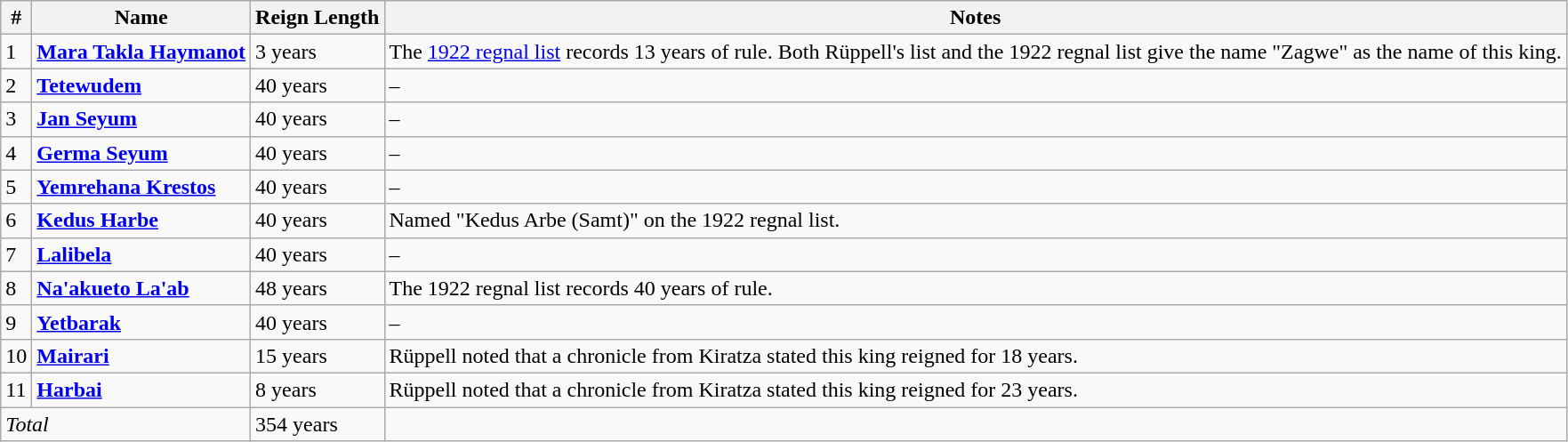<table class="wikitable" border="1">
<tr>
<th>#</th>
<th>Name</th>
<th>Reign Length</th>
<th>Notes</th>
</tr>
<tr>
<td>1</td>
<td><strong><a href='#'>Mara Takla Haymanot</a></strong></td>
<td>3 years</td>
<td>The <a href='#'>1922 regnal list</a> records 13 years of rule. Both Rüppell's list and the 1922 regnal list give the name "Zagwe" as the name of this king.</td>
</tr>
<tr>
<td>2</td>
<td><a href='#'><strong>Tetewudem</strong></a></td>
<td>40 years</td>
<td>–</td>
</tr>
<tr>
<td>3</td>
<td><strong><a href='#'>Jan Seyum</a></strong></td>
<td>40 years</td>
<td>–</td>
</tr>
<tr>
<td>4</td>
<td><strong><a href='#'>Germa Seyum</a></strong></td>
<td>40 years</td>
<td>–</td>
</tr>
<tr>
<td>5</td>
<td><strong><a href='#'>Yemrehana Krestos</a></strong></td>
<td>40 years</td>
<td>–</td>
</tr>
<tr>
<td>6</td>
<td><strong><a href='#'>Kedus Harbe</a></strong></td>
<td>40 years</td>
<td>Named "Kedus Arbe (Samt)" on the 1922 regnal list.</td>
</tr>
<tr>
<td>7</td>
<td><a href='#'><strong>Lalibela</strong></a></td>
<td>40 years</td>
<td>–</td>
</tr>
<tr>
<td>8</td>
<td><strong><a href='#'>Na'akueto La'ab</a></strong></td>
<td>48 years</td>
<td>The 1922 regnal list records 40 years of rule.</td>
</tr>
<tr>
<td>9</td>
<td><strong><a href='#'>Yetbarak</a></strong></td>
<td>40 years</td>
<td>–</td>
</tr>
<tr>
<td>10</td>
<td><strong><a href='#'>Mairari</a></strong></td>
<td>15 years</td>
<td>Rüppell noted that a chronicle from Kiratza stated this king reigned for 18 years.</td>
</tr>
<tr>
<td>11</td>
<td><strong><a href='#'>Harbai</a></strong></td>
<td>8 years</td>
<td>Rüppell noted that a chronicle from Kiratza stated this king reigned for 23 years.</td>
</tr>
<tr>
<td colspan="2"><em>Total</em></td>
<td>354 years</td>
</tr>
</table>
